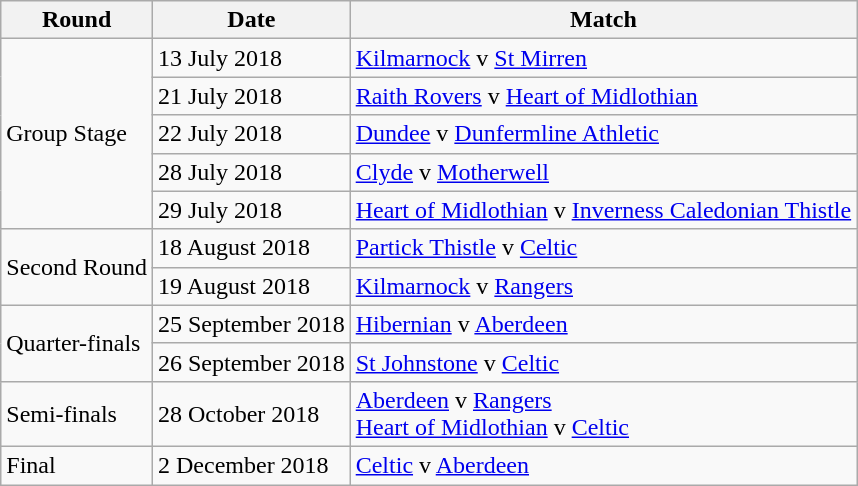<table class="wikitable">
<tr>
<th>Round</th>
<th>Date</th>
<th>Match</th>
</tr>
<tr>
<td rowspan=5>Group Stage</td>
<td>13 July 2018</td>
<td><a href='#'>Kilmarnock</a> v <a href='#'>St Mirren</a></td>
</tr>
<tr>
<td>21 July 2018</td>
<td><a href='#'>Raith Rovers</a> v <a href='#'>Heart of Midlothian</a></td>
</tr>
<tr>
<td>22 July 2018</td>
<td><a href='#'>Dundee</a> v <a href='#'>Dunfermline Athletic</a></td>
</tr>
<tr>
<td>28 July 2018</td>
<td><a href='#'>Clyde</a> v <a href='#'>Motherwell</a></td>
</tr>
<tr>
<td>29 July 2018</td>
<td><a href='#'>Heart of Midlothian</a> v <a href='#'>Inverness Caledonian Thistle</a></td>
</tr>
<tr>
<td rowspan=2>Second Round</td>
<td>18 August 2018</td>
<td><a href='#'>Partick Thistle</a> v <a href='#'>Celtic</a></td>
</tr>
<tr>
<td>19 August 2018</td>
<td><a href='#'>Kilmarnock</a> v <a href='#'>Rangers</a></td>
</tr>
<tr>
<td rowspan=2>Quarter-finals</td>
<td>25 September 2018</td>
<td><a href='#'>Hibernian</a> v <a href='#'>Aberdeen</a></td>
</tr>
<tr>
<td>26 September 2018</td>
<td><a href='#'>St Johnstone</a> v <a href='#'>Celtic</a></td>
</tr>
<tr>
<td>Semi-finals</td>
<td>28 October 2018</td>
<td><a href='#'>Aberdeen</a> v <a href='#'>Rangers</a> <br> <a href='#'>Heart of Midlothian</a> v <a href='#'>Celtic</a></td>
</tr>
<tr>
<td>Final</td>
<td>2 December 2018</td>
<td><a href='#'>Celtic</a> v <a href='#'>Aberdeen</a></td>
</tr>
</table>
